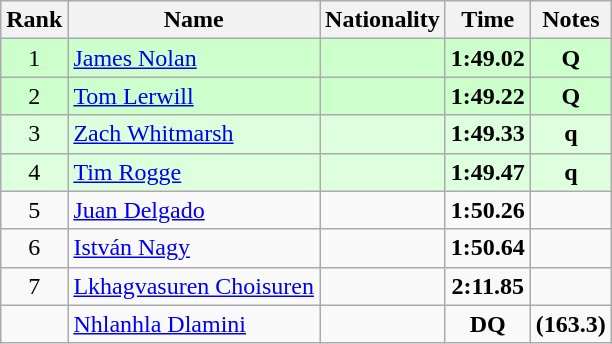<table class="wikitable sortable" style="text-align:center">
<tr>
<th>Rank</th>
<th>Name</th>
<th>Nationality</th>
<th>Time</th>
<th>Notes</th>
</tr>
<tr bgcolor=ccffcc>
<td>1</td>
<td align=left><a href='#'>James Nolan</a></td>
<td align=left></td>
<td><strong>1:49.02</strong></td>
<td><strong>Q</strong></td>
</tr>
<tr bgcolor=ccffcc>
<td>2</td>
<td align=left><a href='#'>Tom Lerwill</a></td>
<td align=left></td>
<td><strong>1:49.22</strong></td>
<td><strong>Q</strong></td>
</tr>
<tr bgcolor=ddffdd>
<td>3</td>
<td align=left><a href='#'>Zach Whitmarsh</a></td>
<td align=left></td>
<td><strong>1:49.33</strong></td>
<td><strong>q</strong></td>
</tr>
<tr bgcolor=ddffdd>
<td>4</td>
<td align=left><a href='#'>Tim Rogge</a></td>
<td align=left></td>
<td><strong>1:49.47</strong></td>
<td><strong>q</strong></td>
</tr>
<tr>
<td>5</td>
<td align=left><a href='#'>Juan Delgado</a></td>
<td align=left></td>
<td><strong>1:50.26</strong></td>
<td></td>
</tr>
<tr>
<td>6</td>
<td align=left><a href='#'>István Nagy</a></td>
<td align=left></td>
<td><strong>1:50.64</strong></td>
<td></td>
</tr>
<tr>
<td>7</td>
<td align=left><a href='#'>Lkhagvasuren Choisuren</a></td>
<td align=left></td>
<td><strong>2:11.85</strong></td>
<td></td>
</tr>
<tr>
<td></td>
<td align=left><a href='#'>Nhlanhla Dlamini</a></td>
<td align=left></td>
<td><strong>DQ</strong></td>
<td><strong>(163.3)</strong></td>
</tr>
</table>
